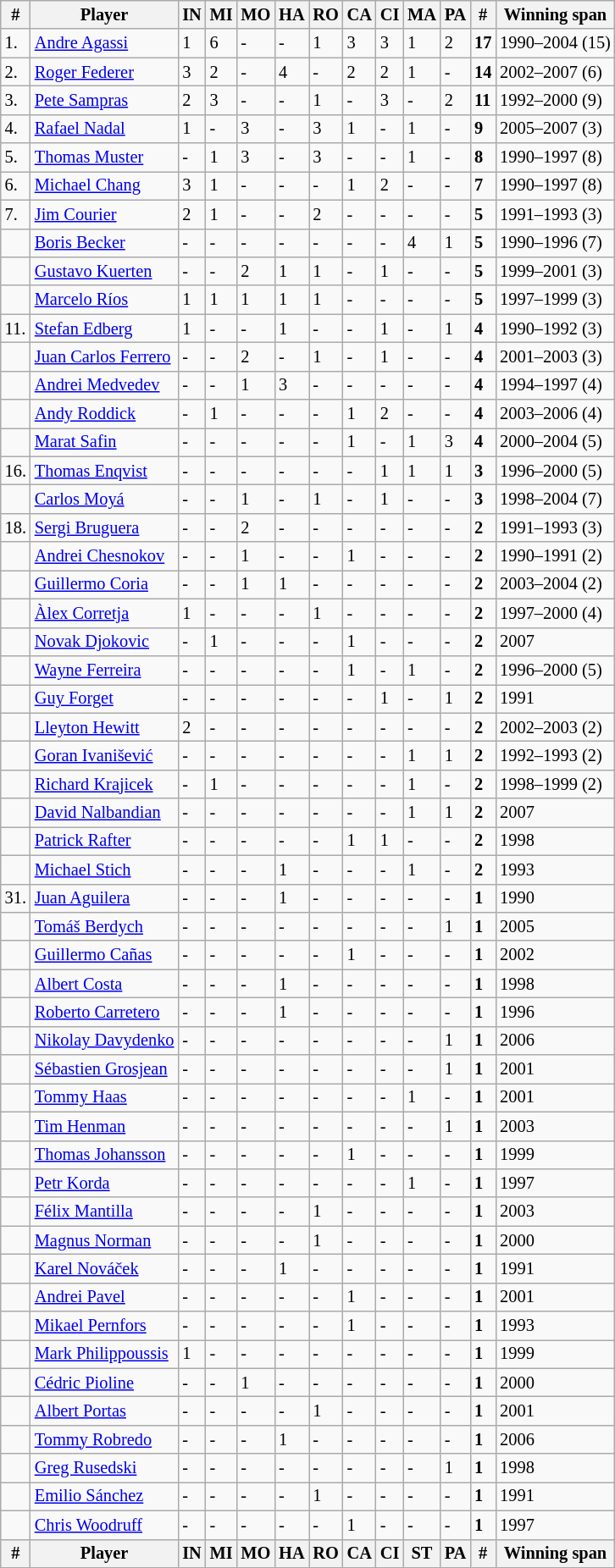<table class="sortable wikitable" style="font-size: 85%">
<tr>
<th>#</th>
<th>Player</th>
<th>IN</th>
<th>MI</th>
<th>MO</th>
<th>HA</th>
<th>RO</th>
<th>CA</th>
<th>CI</th>
<th>MA</th>
<th>PA</th>
<th>#</th>
<th>Winning span</th>
</tr>
<tr>
<td>1.</td>
<td> <a href='#'>Andre Agassi</a></td>
<td>1</td>
<td>6</td>
<td>-</td>
<td>-</td>
<td>1</td>
<td>3</td>
<td>3</td>
<td>1</td>
<td>2</td>
<td><strong>17</strong></td>
<td>1990–2004 (15)</td>
</tr>
<tr>
<td>2.</td>
<td> <a href='#'>Roger Federer</a></td>
<td>3</td>
<td>2</td>
<td>-</td>
<td>4</td>
<td>-</td>
<td>2</td>
<td>2</td>
<td>1</td>
<td>-</td>
<td><strong>14</strong></td>
<td>2002–2007 (6)</td>
</tr>
<tr>
<td>3.</td>
<td> <a href='#'>Pete Sampras</a></td>
<td>2</td>
<td>3</td>
<td>-</td>
<td>-</td>
<td>1</td>
<td>-</td>
<td>3</td>
<td>-</td>
<td>2</td>
<td><strong>11</strong></td>
<td>1992–2000 (9)</td>
</tr>
<tr>
<td>4.</td>
<td> <a href='#'>Rafael Nadal</a></td>
<td>1</td>
<td>-</td>
<td>3</td>
<td>-</td>
<td>3</td>
<td>1</td>
<td>-</td>
<td>1</td>
<td>-</td>
<td><strong>9</strong></td>
<td>2005–2007 (3)</td>
</tr>
<tr>
<td>5.</td>
<td> <a href='#'>Thomas Muster</a></td>
<td>-</td>
<td>1</td>
<td>3</td>
<td>-</td>
<td>3</td>
<td>-</td>
<td>-</td>
<td>1</td>
<td>-</td>
<td><strong>8</strong></td>
<td>1990–1997 (8)</td>
</tr>
<tr>
<td>6.</td>
<td> <a href='#'>Michael Chang</a></td>
<td>3</td>
<td>1</td>
<td>-</td>
<td>-</td>
<td>-</td>
<td>1</td>
<td>2</td>
<td>-</td>
<td>-</td>
<td><strong>7</strong></td>
<td>1990–1997 (8)</td>
</tr>
<tr>
<td>7.</td>
<td> <a href='#'>Jim Courier</a></td>
<td>2</td>
<td>1</td>
<td>-</td>
<td>-</td>
<td>2</td>
<td>-</td>
<td>-</td>
<td>-</td>
<td>-</td>
<td><strong>5</strong></td>
<td>1991–1993 (3)</td>
</tr>
<tr>
<td></td>
<td> <a href='#'>Boris Becker</a></td>
<td>-</td>
<td>-</td>
<td>-</td>
<td>-</td>
<td>-</td>
<td>-</td>
<td>-</td>
<td>4</td>
<td>1</td>
<td><strong>5</strong></td>
<td>1990–1996 (7)</td>
</tr>
<tr>
<td></td>
<td> <a href='#'>Gustavo Kuerten</a></td>
<td>-</td>
<td>-</td>
<td>2</td>
<td>1</td>
<td>1</td>
<td>-</td>
<td>1</td>
<td>-</td>
<td>-</td>
<td><strong>5</strong></td>
<td>1999–2001 (3)</td>
</tr>
<tr>
<td></td>
<td> <a href='#'>Marcelo Ríos</a></td>
<td>1</td>
<td>1</td>
<td>1</td>
<td>1</td>
<td>1</td>
<td>-</td>
<td>-</td>
<td>-</td>
<td>-</td>
<td><strong>5</strong></td>
<td>1997–1999 (3)</td>
</tr>
<tr>
<td>11.</td>
<td> <a href='#'>Stefan Edberg</a></td>
<td>1</td>
<td>-</td>
<td>-</td>
<td>1</td>
<td>-</td>
<td>-</td>
<td>1</td>
<td>-</td>
<td>1</td>
<td><strong>4</strong></td>
<td>1990–1992 (3)</td>
</tr>
<tr>
<td></td>
<td> <a href='#'>Juan Carlos Ferrero</a></td>
<td>-</td>
<td>-</td>
<td>2</td>
<td>-</td>
<td>1</td>
<td>-</td>
<td>1</td>
<td>-</td>
<td>-</td>
<td><strong>4</strong></td>
<td>2001–2003 (3)</td>
</tr>
<tr>
<td></td>
<td> <a href='#'>Andrei Medvedev</a></td>
<td>-</td>
<td>-</td>
<td>1</td>
<td>3</td>
<td>-</td>
<td>-</td>
<td>-</td>
<td>-</td>
<td>-</td>
<td><strong>4</strong></td>
<td>1994–1997 (4)</td>
</tr>
<tr>
<td></td>
<td> <a href='#'>Andy Roddick</a></td>
<td>-</td>
<td>1</td>
<td>-</td>
<td>-</td>
<td>-</td>
<td>1</td>
<td>2</td>
<td>-</td>
<td>-</td>
<td><strong>4</strong></td>
<td>2003–2006 (4)</td>
</tr>
<tr>
<td></td>
<td> <a href='#'>Marat Safin</a></td>
<td>-</td>
<td>-</td>
<td>-</td>
<td>-</td>
<td>-</td>
<td>1</td>
<td>-</td>
<td>1</td>
<td>3</td>
<td><strong>4</strong></td>
<td>2000–2004 (5)</td>
</tr>
<tr>
<td>16.</td>
<td> <a href='#'>Thomas Enqvist</a></td>
<td>-</td>
<td>-</td>
<td>-</td>
<td>-</td>
<td>-</td>
<td>-</td>
<td>1</td>
<td>1</td>
<td>1</td>
<td><strong>3</strong></td>
<td>1996–2000 (5)</td>
</tr>
<tr>
<td></td>
<td> <a href='#'>Carlos Moyá</a></td>
<td>-</td>
<td>-</td>
<td>1</td>
<td>-</td>
<td>1</td>
<td>-</td>
<td>1</td>
<td>-</td>
<td>-</td>
<td><strong>3</strong></td>
<td>1998–2004 (7)</td>
</tr>
<tr>
<td>18.</td>
<td> <a href='#'>Sergi Bruguera</a></td>
<td>-</td>
<td>-</td>
<td>2</td>
<td>-</td>
<td>-</td>
<td>-</td>
<td>-</td>
<td>-</td>
<td>-</td>
<td><strong>2</strong></td>
<td>1991–1993 (3)</td>
</tr>
<tr>
<td></td>
<td> <a href='#'>Andrei Chesnokov</a></td>
<td>-</td>
<td>-</td>
<td>1</td>
<td>-</td>
<td>-</td>
<td>1</td>
<td>-</td>
<td>-</td>
<td>-</td>
<td><strong>2</strong></td>
<td>1990–1991 (2)</td>
</tr>
<tr>
<td></td>
<td> <a href='#'>Guillermo Coria</a></td>
<td>-</td>
<td>-</td>
<td>1</td>
<td>1</td>
<td>-</td>
<td>-</td>
<td>-</td>
<td>-</td>
<td>-</td>
<td><strong>2</strong></td>
<td>2003–2004 (2)</td>
</tr>
<tr>
<td></td>
<td> <a href='#'>Àlex Corretja</a></td>
<td>1</td>
<td>-</td>
<td>-</td>
<td>-</td>
<td>1</td>
<td>-</td>
<td>-</td>
<td>-</td>
<td>-</td>
<td><strong>2</strong></td>
<td>1997–2000 (4)</td>
</tr>
<tr>
<td></td>
<td> <a href='#'>Novak Djokovic</a></td>
<td>-</td>
<td>1</td>
<td>-</td>
<td>-</td>
<td>-</td>
<td>1</td>
<td>-</td>
<td>-</td>
<td>-</td>
<td><strong>2</strong></td>
<td>2007</td>
</tr>
<tr>
<td></td>
<td> <a href='#'>Wayne Ferreira</a></td>
<td>-</td>
<td>-</td>
<td>-</td>
<td>-</td>
<td>-</td>
<td>1</td>
<td>-</td>
<td>1</td>
<td>-</td>
<td><strong>2</strong></td>
<td>1996–2000 (5)</td>
</tr>
<tr>
<td></td>
<td> <a href='#'>Guy Forget</a></td>
<td>-</td>
<td>-</td>
<td>-</td>
<td>-</td>
<td>-</td>
<td>-</td>
<td>1</td>
<td>-</td>
<td>1</td>
<td><strong>2</strong></td>
<td>1991</td>
</tr>
<tr>
<td></td>
<td> <a href='#'>Lleyton Hewitt</a></td>
<td>2</td>
<td>-</td>
<td>-</td>
<td>-</td>
<td>-</td>
<td>-</td>
<td>-</td>
<td>-</td>
<td>-</td>
<td><strong>2</strong></td>
<td>2002–2003 (2)</td>
</tr>
<tr>
<td></td>
<td> <a href='#'>Goran Ivanišević</a></td>
<td>-</td>
<td>-</td>
<td>-</td>
<td>-</td>
<td>-</td>
<td>-</td>
<td>-</td>
<td>1</td>
<td>1</td>
<td><strong>2</strong></td>
<td>1992–1993 (2)</td>
</tr>
<tr>
<td></td>
<td> <a href='#'>Richard Krajicek</a></td>
<td>-</td>
<td>1</td>
<td>-</td>
<td>-</td>
<td>-</td>
<td>-</td>
<td>-</td>
<td>1</td>
<td>-</td>
<td><strong>2</strong></td>
<td>1998–1999 (2)</td>
</tr>
<tr>
<td></td>
<td> <a href='#'>David Nalbandian</a></td>
<td>-</td>
<td>-</td>
<td>-</td>
<td>-</td>
<td>-</td>
<td>-</td>
<td>-</td>
<td>1</td>
<td>1</td>
<td><strong>2</strong></td>
<td>2007</td>
</tr>
<tr>
<td></td>
<td> <a href='#'>Patrick Rafter</a></td>
<td>-</td>
<td>-</td>
<td>-</td>
<td>-</td>
<td>-</td>
<td>1</td>
<td>1</td>
<td>-</td>
<td>-</td>
<td><strong>2</strong></td>
<td>1998</td>
</tr>
<tr>
<td></td>
<td> <a href='#'>Michael Stich</a></td>
<td>-</td>
<td>-</td>
<td>-</td>
<td>1</td>
<td>-</td>
<td>-</td>
<td>-</td>
<td>1</td>
<td>-</td>
<td><strong>2</strong></td>
<td>1993</td>
</tr>
<tr>
<td>31.</td>
<td> <a href='#'>Juan Aguilera</a></td>
<td>-</td>
<td>-</td>
<td>-</td>
<td>1</td>
<td>-</td>
<td>-</td>
<td>-</td>
<td>-</td>
<td>-</td>
<td><strong>1</strong></td>
<td>1990</td>
</tr>
<tr>
<td></td>
<td> <a href='#'>Tomáš Berdych</a></td>
<td>-</td>
<td>-</td>
<td>-</td>
<td>-</td>
<td>-</td>
<td>-</td>
<td>-</td>
<td>-</td>
<td>1</td>
<td><strong>1</strong></td>
<td>2005</td>
</tr>
<tr>
<td></td>
<td> <a href='#'>Guillermo Cañas</a></td>
<td>-</td>
<td>-</td>
<td>-</td>
<td>-</td>
<td>-</td>
<td>1</td>
<td>-</td>
<td>-</td>
<td>-</td>
<td><strong>1</strong></td>
<td>2002</td>
</tr>
<tr>
<td></td>
<td> <a href='#'>Albert Costa</a></td>
<td>-</td>
<td>-</td>
<td>-</td>
<td>1</td>
<td>-</td>
<td>-</td>
<td>-</td>
<td>-</td>
<td>-</td>
<td><strong>1</strong></td>
<td>1998</td>
</tr>
<tr>
<td></td>
<td> <a href='#'>Roberto Carretero</a></td>
<td>-</td>
<td>-</td>
<td>-</td>
<td>1</td>
<td>-</td>
<td>-</td>
<td>-</td>
<td>-</td>
<td>-</td>
<td><strong>1</strong></td>
<td>1996</td>
</tr>
<tr>
<td></td>
<td> <a href='#'>Nikolay Davydenko</a></td>
<td>-</td>
<td>-</td>
<td>-</td>
<td>-</td>
<td>-</td>
<td>-</td>
<td>-</td>
<td>-</td>
<td>1</td>
<td><strong>1</strong></td>
<td>2006</td>
</tr>
<tr>
<td></td>
<td> <a href='#'>Sébastien Grosjean</a></td>
<td>-</td>
<td>-</td>
<td>-</td>
<td>-</td>
<td>-</td>
<td>-</td>
<td>-</td>
<td>-</td>
<td>1</td>
<td><strong>1</strong></td>
<td>2001</td>
</tr>
<tr>
<td></td>
<td> <a href='#'>Tommy Haas</a></td>
<td>-</td>
<td>-</td>
<td>-</td>
<td>-</td>
<td>-</td>
<td>-</td>
<td>-</td>
<td>1</td>
<td>-</td>
<td><strong>1</strong></td>
<td>2001</td>
</tr>
<tr>
<td></td>
<td> <a href='#'>Tim Henman</a></td>
<td>-</td>
<td>-</td>
<td>-</td>
<td>-</td>
<td>-</td>
<td>-</td>
<td>-</td>
<td>-</td>
<td>1</td>
<td><strong>1</strong></td>
<td>2003</td>
</tr>
<tr>
<td></td>
<td> <a href='#'>Thomas Johansson</a></td>
<td>-</td>
<td>-</td>
<td>-</td>
<td>-</td>
<td>-</td>
<td>1</td>
<td>-</td>
<td>-</td>
<td>-</td>
<td><strong>1</strong></td>
<td>1999</td>
</tr>
<tr>
<td></td>
<td> <a href='#'>Petr Korda</a></td>
<td>-</td>
<td>-</td>
<td>-</td>
<td>-</td>
<td>-</td>
<td>-</td>
<td>-</td>
<td>1</td>
<td>-</td>
<td><strong>1</strong></td>
<td>1997</td>
</tr>
<tr>
<td></td>
<td> <a href='#'>Félix Mantilla</a></td>
<td>-</td>
<td>-</td>
<td>-</td>
<td>-</td>
<td>1</td>
<td>-</td>
<td>-</td>
<td>-</td>
<td>-</td>
<td><strong>1</strong></td>
<td>2003</td>
</tr>
<tr>
<td></td>
<td> <a href='#'>Magnus Norman</a></td>
<td>-</td>
<td>-</td>
<td>-</td>
<td>-</td>
<td>1</td>
<td>-</td>
<td>-</td>
<td>-</td>
<td>-</td>
<td><strong>1</strong></td>
<td>2000</td>
</tr>
<tr>
<td></td>
<td> <a href='#'>Karel Nováček</a></td>
<td>-</td>
<td>-</td>
<td>-</td>
<td>1</td>
<td>-</td>
<td>-</td>
<td>-</td>
<td>-</td>
<td>-</td>
<td><strong>1</strong></td>
<td>1991</td>
</tr>
<tr>
<td></td>
<td> <a href='#'>Andrei Pavel</a></td>
<td>-</td>
<td>-</td>
<td>-</td>
<td>-</td>
<td>-</td>
<td>1</td>
<td>-</td>
<td>-</td>
<td>-</td>
<td><strong>1</strong></td>
<td>2001</td>
</tr>
<tr>
<td></td>
<td> <a href='#'>Mikael Pernfors</a></td>
<td>-</td>
<td>-</td>
<td>-</td>
<td>-</td>
<td>-</td>
<td>1</td>
<td>-</td>
<td>-</td>
<td>-</td>
<td><strong>1</strong></td>
<td>1993</td>
</tr>
<tr>
<td></td>
<td> <a href='#'>Mark Philippoussis</a></td>
<td>1</td>
<td>-</td>
<td>-</td>
<td>-</td>
<td>-</td>
<td>-</td>
<td>-</td>
<td>-</td>
<td>-</td>
<td><strong>1</strong></td>
<td>1999</td>
</tr>
<tr>
<td></td>
<td> <a href='#'>Cédric Pioline</a></td>
<td>-</td>
<td>-</td>
<td>1</td>
<td>-</td>
<td>-</td>
<td>-</td>
<td>-</td>
<td>-</td>
<td>-</td>
<td><strong>1</strong></td>
<td>2000</td>
</tr>
<tr>
<td></td>
<td> <a href='#'>Albert Portas</a></td>
<td>-</td>
<td>-</td>
<td>-</td>
<td>-</td>
<td>1</td>
<td>-</td>
<td>-</td>
<td>-</td>
<td>-</td>
<td><strong>1</strong></td>
<td>2001</td>
</tr>
<tr>
<td></td>
<td> <a href='#'>Tommy Robredo</a></td>
<td>-</td>
<td>-</td>
<td>-</td>
<td>1</td>
<td>-</td>
<td>-</td>
<td>-</td>
<td>-</td>
<td>-</td>
<td><strong>1</strong></td>
<td>2006</td>
</tr>
<tr>
<td></td>
<td> <a href='#'>Greg Rusedski</a></td>
<td>-</td>
<td>-</td>
<td>-</td>
<td>-</td>
<td>-</td>
<td>-</td>
<td>-</td>
<td>-</td>
<td>1</td>
<td><strong>1</strong></td>
<td>1998</td>
</tr>
<tr>
<td></td>
<td> <a href='#'>Emilio Sánchez</a></td>
<td>-</td>
<td>-</td>
<td>-</td>
<td>-</td>
<td>1</td>
<td>-</td>
<td>-</td>
<td>-</td>
<td>-</td>
<td><strong>1</strong></td>
<td>1991</td>
</tr>
<tr>
<td></td>
<td> <a href='#'>Chris Woodruff</a></td>
<td>-</td>
<td>-</td>
<td>-</td>
<td>-</td>
<td>-</td>
<td>1</td>
<td>-</td>
<td>-</td>
<td>-</td>
<td><strong>1</strong></td>
<td>1997</td>
</tr>
<tr>
<th>#</th>
<th>Player</th>
<th>IN</th>
<th>MI</th>
<th>MO</th>
<th>HA</th>
<th>RO</th>
<th>CA</th>
<th>CI</th>
<th>ST</th>
<th>PA</th>
<th>#</th>
<th>Winning span</th>
</tr>
</table>
